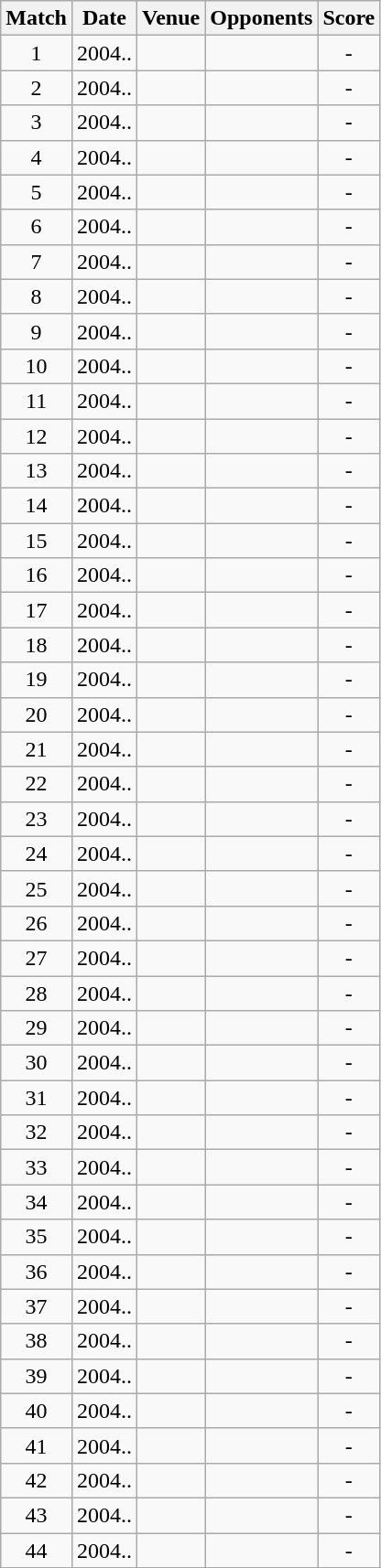<table class="wikitable" style="text-align:center;">
<tr>
<th>Match</th>
<th>Date</th>
<th>Venue</th>
<th>Opponents</th>
<th>Score</th>
</tr>
<tr>
<td>1</td>
<td>2004..</td>
<td></td>
<td></td>
<td>-</td>
</tr>
<tr>
<td>2</td>
<td>2004..</td>
<td></td>
<td></td>
<td>-</td>
</tr>
<tr>
<td>3</td>
<td>2004..</td>
<td></td>
<td></td>
<td>-</td>
</tr>
<tr>
<td>4</td>
<td>2004..</td>
<td></td>
<td></td>
<td>-</td>
</tr>
<tr>
<td>5</td>
<td>2004..</td>
<td></td>
<td></td>
<td>-</td>
</tr>
<tr>
<td>6</td>
<td>2004..</td>
<td></td>
<td></td>
<td>-</td>
</tr>
<tr>
<td>7</td>
<td>2004..</td>
<td></td>
<td></td>
<td>-</td>
</tr>
<tr>
<td>8</td>
<td>2004..</td>
<td></td>
<td></td>
<td>-</td>
</tr>
<tr>
<td>9</td>
<td>2004..</td>
<td></td>
<td></td>
<td>-</td>
</tr>
<tr>
<td>10</td>
<td>2004..</td>
<td></td>
<td></td>
<td>-</td>
</tr>
<tr>
<td>11</td>
<td>2004..</td>
<td></td>
<td></td>
<td>-</td>
</tr>
<tr>
<td>12</td>
<td>2004..</td>
<td></td>
<td></td>
<td>-</td>
</tr>
<tr>
<td>13</td>
<td>2004..</td>
<td></td>
<td></td>
<td>-</td>
</tr>
<tr>
<td>14</td>
<td>2004..</td>
<td></td>
<td></td>
<td>-</td>
</tr>
<tr>
<td>15</td>
<td>2004..</td>
<td></td>
<td></td>
<td>-</td>
</tr>
<tr>
<td>16</td>
<td>2004..</td>
<td></td>
<td></td>
<td>-</td>
</tr>
<tr>
<td>17</td>
<td>2004..</td>
<td></td>
<td></td>
<td>-</td>
</tr>
<tr>
<td>18</td>
<td>2004..</td>
<td></td>
<td></td>
<td>-</td>
</tr>
<tr>
<td>19</td>
<td>2004..</td>
<td></td>
<td></td>
<td>-</td>
</tr>
<tr>
<td>20</td>
<td>2004..</td>
<td></td>
<td></td>
<td>-</td>
</tr>
<tr>
<td>21</td>
<td>2004..</td>
<td></td>
<td></td>
<td>-</td>
</tr>
<tr>
<td>22</td>
<td>2004..</td>
<td></td>
<td></td>
<td>-</td>
</tr>
<tr>
<td>23</td>
<td>2004..</td>
<td></td>
<td></td>
<td>-</td>
</tr>
<tr>
<td>24</td>
<td>2004..</td>
<td></td>
<td></td>
<td>-</td>
</tr>
<tr>
<td>25</td>
<td>2004..</td>
<td></td>
<td></td>
<td>-</td>
</tr>
<tr>
<td>26</td>
<td>2004..</td>
<td></td>
<td></td>
<td>-</td>
</tr>
<tr>
<td>27</td>
<td>2004..</td>
<td></td>
<td></td>
<td>-</td>
</tr>
<tr>
<td>28</td>
<td>2004..</td>
<td></td>
<td></td>
<td>-</td>
</tr>
<tr>
<td>29</td>
<td>2004..</td>
<td></td>
<td></td>
<td>-</td>
</tr>
<tr>
<td>30</td>
<td>2004..</td>
<td></td>
<td></td>
<td>-</td>
</tr>
<tr>
<td>31</td>
<td>2004..</td>
<td></td>
<td></td>
<td>-</td>
</tr>
<tr>
<td>32</td>
<td>2004..</td>
<td></td>
<td></td>
<td>-</td>
</tr>
<tr>
<td>33</td>
<td>2004..</td>
<td></td>
<td></td>
<td>-</td>
</tr>
<tr>
<td>34</td>
<td>2004..</td>
<td></td>
<td></td>
<td>-</td>
</tr>
<tr>
<td>35</td>
<td>2004..</td>
<td></td>
<td></td>
<td>-</td>
</tr>
<tr>
<td>36</td>
<td>2004..</td>
<td></td>
<td></td>
<td>-</td>
</tr>
<tr>
<td>37</td>
<td>2004..</td>
<td></td>
<td></td>
<td>-</td>
</tr>
<tr>
<td>38</td>
<td>2004..</td>
<td></td>
<td></td>
<td>-</td>
</tr>
<tr>
<td>39</td>
<td>2004..</td>
<td></td>
<td></td>
<td>-</td>
</tr>
<tr>
<td>40</td>
<td>2004..</td>
<td></td>
<td></td>
<td>-</td>
</tr>
<tr>
<td>41</td>
<td>2004..</td>
<td></td>
<td></td>
<td>-</td>
</tr>
<tr>
<td>42</td>
<td>2004..</td>
<td></td>
<td></td>
<td>-</td>
</tr>
<tr>
<td>43</td>
<td>2004..</td>
<td></td>
<td></td>
<td>-</td>
</tr>
<tr>
<td>44</td>
<td>2004..</td>
<td></td>
<td></td>
<td>-</td>
</tr>
</table>
